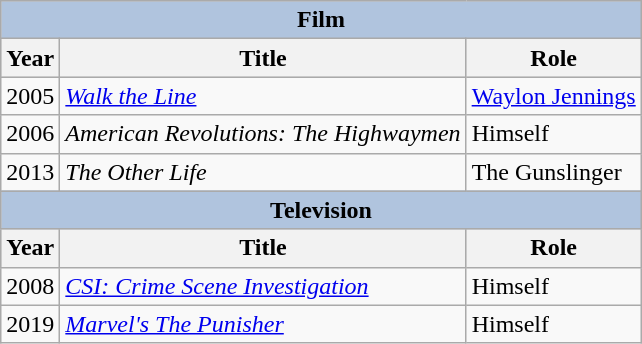<table class="wikitable">
<tr style="background:#ccc; text-align:center;">
<th colspan="4" style="background: LightSteelBlue;">Film</th>
</tr>
<tr style="background:#ccc; text-align:center;">
<th>Year</th>
<th>Title</th>
<th>Role</th>
</tr>
<tr>
<td>2005</td>
<td><em><a href='#'>Walk the Line</a></em></td>
<td><a href='#'>Waylon Jennings</a></td>
</tr>
<tr>
<td>2006</td>
<td><em>American Revolutions: The Highwaymen</em></td>
<td>Himself</td>
</tr>
<tr>
<td>2013</td>
<td><em>The Other Life</em></td>
<td>The Gunslinger</td>
</tr>
<tr style="background:#ccc; text-align:center;">
<th colspan="4" style="background: LightSteelBlue;">Television</th>
</tr>
<tr style="background:#ccc; text-align:center;">
<th>Year</th>
<th>Title</th>
<th>Role</th>
</tr>
<tr>
<td>2008</td>
<td><em><a href='#'>CSI: Crime Scene Investigation</a></em></td>
<td>Himself</td>
</tr>
<tr>
<td>2019</td>
<td><em><a href='#'>Marvel's The Punisher</a></em></td>
<td>Himself</td>
</tr>
</table>
